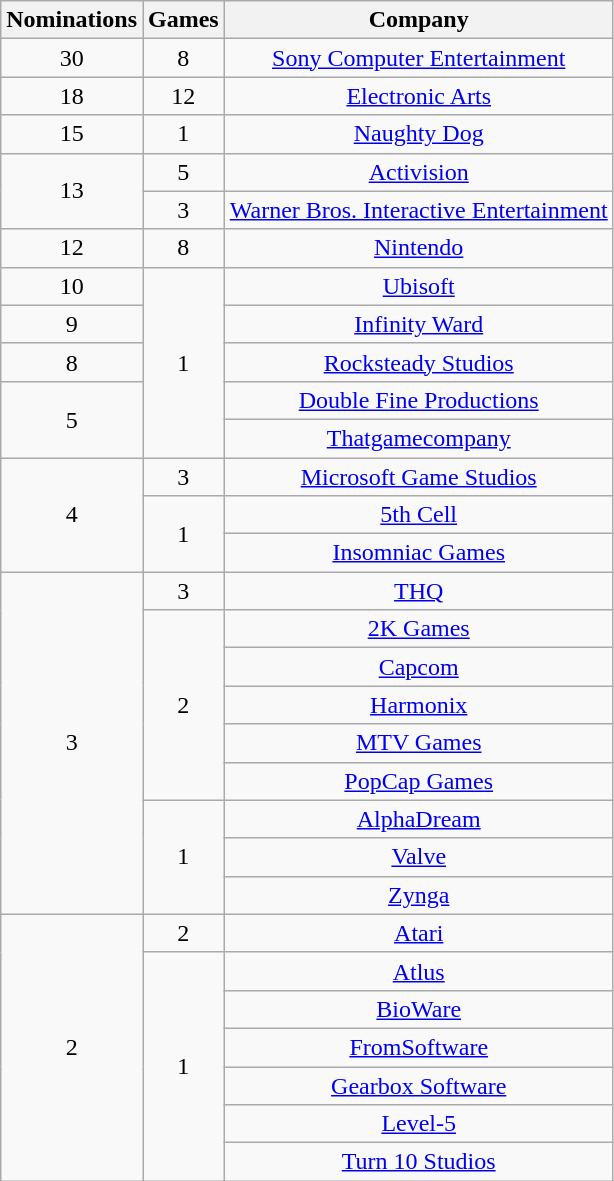<table class="wikitable floatright" rowspan="2" style="text-align:center;" background: #f6e39c;>
<tr>
<th scope="col">Nominations</th>
<th scope="col">Games</th>
<th scope="col">Company</th>
</tr>
<tr>
<td>30</td>
<td>8</td>
<td><a href='#'>Sony Computer Entertainment</a></td>
</tr>
<tr>
<td>18</td>
<td>12</td>
<td><a href='#'>Electronic Arts</a></td>
</tr>
<tr>
<td>15</td>
<td>1</td>
<td><a href='#'>Naughty Dog</a></td>
</tr>
<tr>
<td rowspan=2>13</td>
<td>5</td>
<td><a href='#'>Activision</a></td>
</tr>
<tr>
<td>3</td>
<td><a href='#'>Warner Bros. Interactive Entertainment</a></td>
</tr>
<tr>
<td>12</td>
<td>8</td>
<td><a href='#'>Nintendo</a></td>
</tr>
<tr>
<td>10</td>
<td rowspan=5>1</td>
<td><a href='#'>Ubisoft</a></td>
</tr>
<tr>
<td>9</td>
<td><a href='#'>Infinity Ward</a></td>
</tr>
<tr>
<td>8</td>
<td><a href='#'>Rocksteady Studios</a></td>
</tr>
<tr>
<td rowspan=2>5</td>
<td><a href='#'>Double Fine Productions</a></td>
</tr>
<tr>
<td><a href='#'>Thatgamecompany</a></td>
</tr>
<tr>
<td rowspan=3>4</td>
<td>3</td>
<td><a href='#'>Microsoft Game Studios</a></td>
</tr>
<tr>
<td rowspan=2>1</td>
<td><a href='#'>5th Cell</a></td>
</tr>
<tr>
<td><a href='#'>Insomniac Games</a></td>
</tr>
<tr>
<td rowspan=9>3</td>
<td>3</td>
<td><a href='#'>THQ</a></td>
</tr>
<tr>
<td rowspan=5>2</td>
<td><a href='#'>2K Games</a></td>
</tr>
<tr>
<td><a href='#'>Capcom</a></td>
</tr>
<tr>
<td><a href='#'>Harmonix</a></td>
</tr>
<tr>
<td><a href='#'>MTV Games</a></td>
</tr>
<tr>
<td><a href='#'>PopCap Games</a></td>
</tr>
<tr>
<td rowspan=3>1</td>
<td><a href='#'>AlphaDream</a></td>
</tr>
<tr>
<td><a href='#'>Valve</a></td>
</tr>
<tr>
<td><a href='#'>Zynga</a></td>
</tr>
<tr>
<td rowspan=7>2</td>
<td>2</td>
<td><a href='#'>Atari</a></td>
</tr>
<tr>
<td rowspan=6>1</td>
<td><a href='#'>Atlus</a></td>
</tr>
<tr>
<td><a href='#'>BioWare</a></td>
</tr>
<tr>
<td><a href='#'>FromSoftware</a></td>
</tr>
<tr>
<td><a href='#'>Gearbox Software</a></td>
</tr>
<tr>
<td><a href='#'>Level-5</a></td>
</tr>
<tr>
<td><a href='#'>Turn 10 Studios</a></td>
</tr>
</table>
